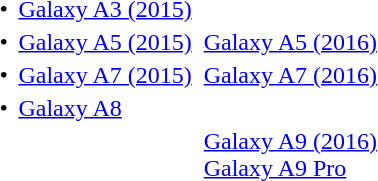<table border=0 style="margin-left:6px;">
<tr>
<td style="padding-right:4px;">•</td>
<td><a href='#'>Galaxy A3 (2015)</a></td>
<td></td>
<td></td>
</tr>
<tr>
<td style="padding-right:4px;">•</td>
<td><a href='#'>Galaxy A5 (2015)</a></td>
<td></td>
<td><a href='#'>Galaxy A5 (2016)</a></td>
</tr>
<tr>
<td style="padding-right:4px;">•</td>
<td><a href='#'>Galaxy A7 (2015)</a></td>
<td></td>
<td><a href='#'>Galaxy A7 (2016)</a></td>
</tr>
<tr>
<td style="padding-right:4px;">•</td>
<td><a href='#'>Galaxy A8</a></td>
<td></td>
<td></td>
</tr>
<tr>
<td style="padding-right:4px;"></td>
<td></td>
<td></td>
<td><a href='#'>Galaxy A9 (2016)</a><br><a href='#'>Galaxy A9 Pro</a></td>
</tr>
<tr>
</tr>
</table>
